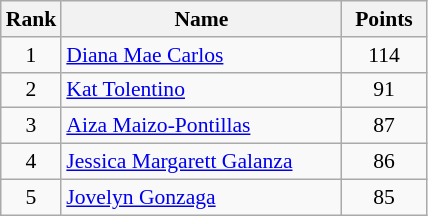<table class="wikitable" style="font-size:90%">
<tr>
<th width=30>Rank</th>
<th width=180>Name</th>
<th width=50>Points</th>
</tr>
<tr>
<td align=center>1</td>
<td><a href='#'>Diana Mae Carlos</a></td>
<td align=center>114</td>
</tr>
<tr>
<td align=center>2</td>
<td><a href='#'>Kat Tolentino</a></td>
<td align=center>91</td>
</tr>
<tr>
<td align=center>3</td>
<td><a href='#'>Aiza Maizo-Pontillas</a></td>
<td align=center>87</td>
</tr>
<tr>
<td align=center>4</td>
<td><a href='#'>Jessica Margarett Galanza</a></td>
<td align=center>86</td>
</tr>
<tr>
<td align=center>5</td>
<td><a href='#'>Jovelyn Gonzaga</a></td>
<td align=center>85</td>
</tr>
</table>
